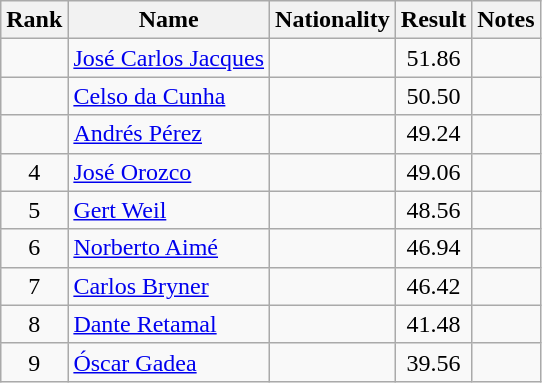<table class="wikitable sortable" style="text-align:center">
<tr>
<th>Rank</th>
<th>Name</th>
<th>Nationality</th>
<th>Result</th>
<th>Notes</th>
</tr>
<tr>
<td></td>
<td align=left><a href='#'>José Carlos Jacques</a></td>
<td align=left></td>
<td>51.86</td>
<td></td>
</tr>
<tr>
<td></td>
<td align=left><a href='#'>Celso da Cunha</a></td>
<td align=left></td>
<td>50.50</td>
<td></td>
</tr>
<tr>
<td></td>
<td align=left><a href='#'>Andrés Pérez</a></td>
<td align=left></td>
<td>49.24</td>
<td></td>
</tr>
<tr>
<td>4</td>
<td align=left><a href='#'>José Orozco</a></td>
<td align=left></td>
<td>49.06</td>
<td></td>
</tr>
<tr>
<td>5</td>
<td align=left><a href='#'>Gert Weil</a></td>
<td align=left></td>
<td>48.56</td>
<td></td>
</tr>
<tr>
<td>6</td>
<td align=left><a href='#'>Norberto Aimé</a></td>
<td align=left></td>
<td>46.94</td>
<td></td>
</tr>
<tr>
<td>7</td>
<td align=left><a href='#'>Carlos Bryner</a></td>
<td align=left></td>
<td>46.42</td>
<td></td>
</tr>
<tr>
<td>8</td>
<td align=left><a href='#'>Dante Retamal</a></td>
<td align=left></td>
<td>41.48</td>
<td></td>
</tr>
<tr>
<td>9</td>
<td align=left><a href='#'>Óscar Gadea</a></td>
<td align=left></td>
<td>39.56</td>
<td></td>
</tr>
</table>
